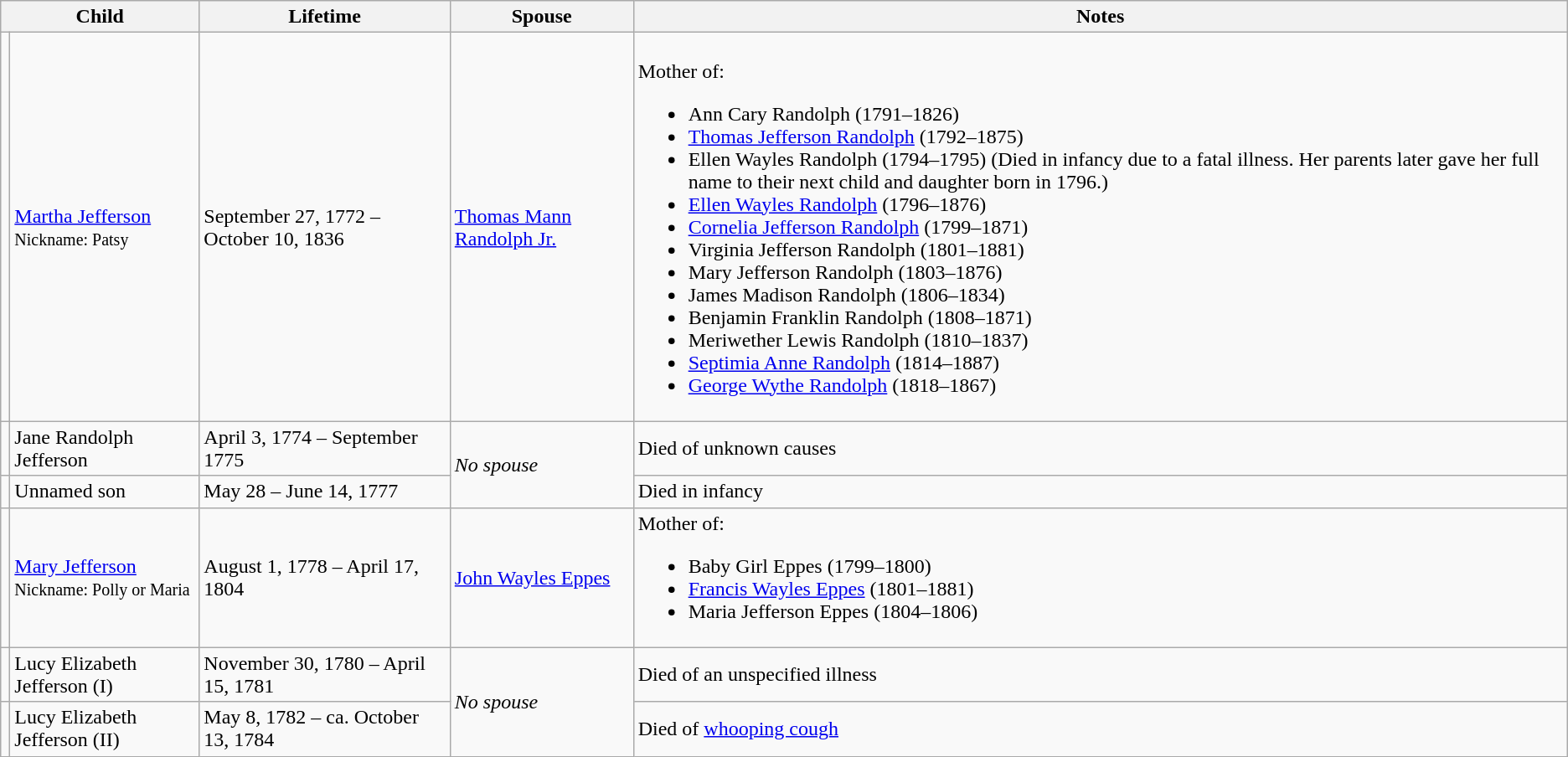<table class="wikitable">
<tr>
<th colspan="2">Child</th>
<th>Lifetime</th>
<th>Spouse</th>
<th>Notes</th>
</tr>
<tr>
<td></td>
<td><a href='#'>Martha Jefferson</a><br><small>Nickname: Patsy</small></td>
<td>September 27, 1772 – October 10, 1836</td>
<td><a href='#'>Thomas Mann Randolph Jr.</a></td>
<td><br>Mother of:<ul><li>Ann Cary Randolph (1791–1826)</li><li><a href='#'>Thomas Jefferson Randolph</a> (1792–1875)</li><li>Ellen Wayles Randolph (1794–1795) (Died in infancy due to a fatal illness. Her parents later gave her full name to their next child and daughter born in 1796.)</li><li><a href='#'>Ellen Wayles Randolph</a> (1796–1876)</li><li><a href='#'>Cornelia Jefferson Randolph</a> (1799–1871)</li><li>Virginia Jefferson Randolph (1801–1881)</li><li>Mary Jefferson Randolph (1803–1876)</li><li>James Madison Randolph (1806–1834)</li><li>Benjamin Franklin Randolph (1808–1871)</li><li>Meriwether Lewis Randolph (1810–1837)</li><li><a href='#'>Septimia Anne Randolph</a> (1814–1887)</li><li><a href='#'>George Wythe Randolph</a> (1818–1867)</li></ul></td>
</tr>
<tr>
<td></td>
<td>Jane Randolph Jefferson</td>
<td>April 3, 1774 – September 1775</td>
<td rowspan="2"><em>No spouse</em></td>
<td>Died of unknown causes</td>
</tr>
<tr>
<td></td>
<td>Unnamed son</td>
<td>May 28 – June 14, 1777</td>
<td>Died in infancy</td>
</tr>
<tr>
<td></td>
<td><a href='#'>Mary Jefferson</a><br><small>Nickname: Polly or Maria</small></td>
<td>August 1, 1778 – April 17, 1804</td>
<td><a href='#'>John Wayles Eppes</a></td>
<td>Mother of:<br><ul><li>Baby Girl Eppes (1799–1800)</li><li><a href='#'>Francis Wayles Eppes</a> (1801–1881)</li><li>Maria Jefferson Eppes (1804–1806)</li></ul></td>
</tr>
<tr>
<td></td>
<td>Lucy Elizabeth Jefferson (I)</td>
<td>November 30, 1780 – April 15, 1781</td>
<td rowspan="2"><em>No spouse</em></td>
<td>Died of an unspecified illness</td>
</tr>
<tr>
<td></td>
<td>Lucy Elizabeth Jefferson (II)</td>
<td>May 8, 1782 – ca. October 13, 1784</td>
<td>Died of <a href='#'>whooping cough</a></td>
</tr>
</table>
